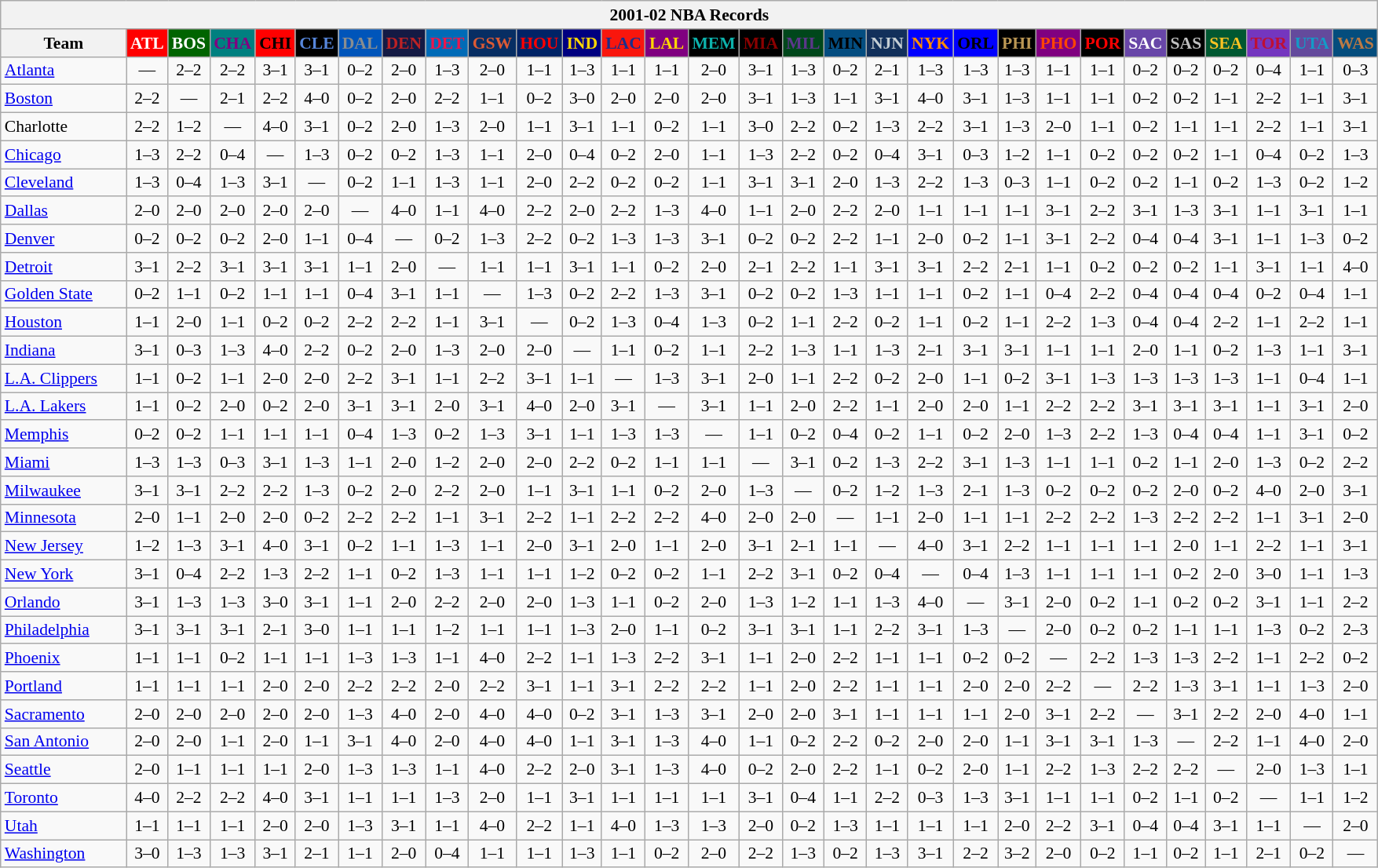<table class="wikitable" style="font-size:90%; text-align:center;">
<tr>
<th colspan=30>2001-02 NBA Records</th>
</tr>
<tr>
<th width=100>Team</th>
<th style="background:#FF0000;color:#FFFFFF;width=35">ATL</th>
<th style="background:#006400;color:#FFFFFF;width=35">BOS</th>
<th style="background:#008080;color:#800080;width=35">CHA</th>
<th style="background:#FF0000;color:#000000;width=35">CHI</th>
<th style="background:#000000;color:#5787DC;width=35">CLE</th>
<th style="background:#0055BA;color:#898D8F;width=35">DAL</th>
<th style="background:#141A44;color:#BC2224;width=35">DEN</th>
<th style="background:#006BB7;color:#ED164B;width=35">DET</th>
<th style="background:#072E63;color:#DC5A34;width=35">GSW</th>
<th style="background:#002366;color:#FF0000;width=35">HOU</th>
<th style="background:#000080;color:#FFD700;width=35">IND</th>
<th style="background:#F9160D;color:#1A2E8B;width=35">LAC</th>
<th style="background:#800080;color:#FFD700;width=35">LAL</th>
<th style="background:#000000;color:#0CB2AC;width=35">MEM</th>
<th style="background:#000000;color:#8B0000;width=35">MIA</th>
<th style="background:#00471B;color:#5C378A;width=35">MIL</th>
<th style="background:#044D80;color:#000000;width=35">MIN</th>
<th style="background:#12305B;color:#C4CED4;width=35">NJN</th>
<th style="background:#0000FF;color:#FF8C00;width=35">NYK</th>
<th style="background:#0000FF;color:#000000;width=35">ORL</th>
<th style="background:#000000;color:#BB9754;width=35">PHI</th>
<th style="background:#800080;color:#FF4500;width=35">PHO</th>
<th style="background:#000000;color:#FF0000;width=35">POR</th>
<th style="background:#6846A8;color:#FFFFFF;width=35">SAC</th>
<th style="background:#000000;color:#C0C0C0;width=35">SAS</th>
<th style="background:#005831;color:#FFC322;width=35">SEA</th>
<th style="background:#7436BF;color:#BE0F34;width=35">TOR</th>
<th style="background:#644A9C;color:#149BC7;width=35">UTA</th>
<th style="background:#044D7D;color:#BC7A44;width=35">WAS</th>
</tr>
<tr>
<td style="text-align:left;"><a href='#'>Atlanta</a></td>
<td>—</td>
<td>2–2</td>
<td>2–2</td>
<td>3–1</td>
<td>3–1</td>
<td>0–2</td>
<td>2–0</td>
<td>1–3</td>
<td>2–0</td>
<td>1–1</td>
<td>1–3</td>
<td>1–1</td>
<td>1–1</td>
<td>2–0</td>
<td>3–1</td>
<td>1–3</td>
<td>0–2</td>
<td>2–1</td>
<td>1–3</td>
<td>1–3</td>
<td>1–3</td>
<td>1–1</td>
<td>1–1</td>
<td>0–2</td>
<td>0–2</td>
<td>0–2</td>
<td>0–4</td>
<td>1–1</td>
<td>0–3</td>
</tr>
<tr>
<td style="text-align:left;"><a href='#'>Boston</a></td>
<td>2–2</td>
<td>—</td>
<td>2–1</td>
<td>2–2</td>
<td>4–0</td>
<td>0–2</td>
<td>2–0</td>
<td>2–2</td>
<td>1–1</td>
<td>0–2</td>
<td>3–0</td>
<td>2–0</td>
<td>2–0</td>
<td>2–0</td>
<td>3–1</td>
<td>1–3</td>
<td>1–1</td>
<td>3–1</td>
<td>4–0</td>
<td>3–1</td>
<td>1–3</td>
<td>1–1</td>
<td>1–1</td>
<td>0–2</td>
<td>0–2</td>
<td>1–1</td>
<td>2–2</td>
<td>1–1</td>
<td>3–1</td>
</tr>
<tr>
<td style="text-align:left;">Charlotte</td>
<td>2–2</td>
<td>1–2</td>
<td>—</td>
<td>4–0</td>
<td>3–1</td>
<td>0–2</td>
<td>2–0</td>
<td>1–3</td>
<td>2–0</td>
<td>1–1</td>
<td>3–1</td>
<td>1–1</td>
<td>0–2</td>
<td>1–1</td>
<td>3–0</td>
<td>2–2</td>
<td>0–2</td>
<td>1–3</td>
<td>2–2</td>
<td>3–1</td>
<td>1–3</td>
<td>2–0</td>
<td>1–1</td>
<td>0–2</td>
<td>1–1</td>
<td>1–1</td>
<td>2–2</td>
<td>1–1</td>
<td>3–1</td>
</tr>
<tr>
<td style="text-align:left;"><a href='#'>Chicago</a></td>
<td>1–3</td>
<td>2–2</td>
<td>0–4</td>
<td>—</td>
<td>1–3</td>
<td>0–2</td>
<td>0–2</td>
<td>1–3</td>
<td>1–1</td>
<td>2–0</td>
<td>0–4</td>
<td>0–2</td>
<td>2–0</td>
<td>1–1</td>
<td>1–3</td>
<td>2–2</td>
<td>0–2</td>
<td>0–4</td>
<td>3–1</td>
<td>0–3</td>
<td>1–2</td>
<td>1–1</td>
<td>0–2</td>
<td>0–2</td>
<td>0–2</td>
<td>1–1</td>
<td>0–4</td>
<td>0–2</td>
<td>1–3</td>
</tr>
<tr>
<td style="text-align:left;"><a href='#'>Cleveland</a></td>
<td>1–3</td>
<td>0–4</td>
<td>1–3</td>
<td>3–1</td>
<td>—</td>
<td>0–2</td>
<td>1–1</td>
<td>1–3</td>
<td>1–1</td>
<td>2–0</td>
<td>2–2</td>
<td>0–2</td>
<td>0–2</td>
<td>1–1</td>
<td>3–1</td>
<td>3–1</td>
<td>2–0</td>
<td>1–3</td>
<td>2–2</td>
<td>1–3</td>
<td>0–3</td>
<td>1–1</td>
<td>0–2</td>
<td>0–2</td>
<td>1–1</td>
<td>0–2</td>
<td>1–3</td>
<td>0–2</td>
<td>1–2</td>
</tr>
<tr>
<td style="text-align:left;"><a href='#'>Dallas</a></td>
<td>2–0</td>
<td>2–0</td>
<td>2–0</td>
<td>2–0</td>
<td>2–0</td>
<td>—</td>
<td>4–0</td>
<td>1–1</td>
<td>4–0</td>
<td>2–2</td>
<td>2–0</td>
<td>2–2</td>
<td>1–3</td>
<td>4–0</td>
<td>1–1</td>
<td>2–0</td>
<td>2–2</td>
<td>2–0</td>
<td>1–1</td>
<td>1–1</td>
<td>1–1</td>
<td>3–1</td>
<td>2–2</td>
<td>3–1</td>
<td>1–3</td>
<td>3–1</td>
<td>1–1</td>
<td>3–1</td>
<td>1–1</td>
</tr>
<tr>
<td style="text-align:left;"><a href='#'>Denver</a></td>
<td>0–2</td>
<td>0–2</td>
<td>0–2</td>
<td>2–0</td>
<td>1–1</td>
<td>0–4</td>
<td>—</td>
<td>0–2</td>
<td>1–3</td>
<td>2–2</td>
<td>0–2</td>
<td>1–3</td>
<td>1–3</td>
<td>3–1</td>
<td>0–2</td>
<td>0–2</td>
<td>2–2</td>
<td>1–1</td>
<td>2–0</td>
<td>0–2</td>
<td>1–1</td>
<td>3–1</td>
<td>2–2</td>
<td>0–4</td>
<td>0–4</td>
<td>3–1</td>
<td>1–1</td>
<td>1–3</td>
<td>0–2</td>
</tr>
<tr>
<td style="text-align:left;"><a href='#'>Detroit</a></td>
<td>3–1</td>
<td>2–2</td>
<td>3–1</td>
<td>3–1</td>
<td>3–1</td>
<td>1–1</td>
<td>2–0</td>
<td>—</td>
<td>1–1</td>
<td>1–1</td>
<td>3–1</td>
<td>1–1</td>
<td>0–2</td>
<td>2–0</td>
<td>2–1</td>
<td>2–2</td>
<td>1–1</td>
<td>3–1</td>
<td>3–1</td>
<td>2–2</td>
<td>2–1</td>
<td>1–1</td>
<td>0–2</td>
<td>0–2</td>
<td>0–2</td>
<td>1–1</td>
<td>3–1</td>
<td>1–1</td>
<td>4–0</td>
</tr>
<tr>
<td style="text-align:left;"><a href='#'>Golden State</a></td>
<td>0–2</td>
<td>1–1</td>
<td>0–2</td>
<td>1–1</td>
<td>1–1</td>
<td>0–4</td>
<td>3–1</td>
<td>1–1</td>
<td>—</td>
<td>1–3</td>
<td>0–2</td>
<td>2–2</td>
<td>1–3</td>
<td>3–1</td>
<td>0–2</td>
<td>0–2</td>
<td>1–3</td>
<td>1–1</td>
<td>1–1</td>
<td>0–2</td>
<td>1–1</td>
<td>0–4</td>
<td>2–2</td>
<td>0–4</td>
<td>0–4</td>
<td>0–4</td>
<td>0–2</td>
<td>0–4</td>
<td>1–1</td>
</tr>
<tr>
<td style="text-align:left;"><a href='#'>Houston</a></td>
<td>1–1</td>
<td>2–0</td>
<td>1–1</td>
<td>0–2</td>
<td>0–2</td>
<td>2–2</td>
<td>2–2</td>
<td>1–1</td>
<td>3–1</td>
<td>—</td>
<td>0–2</td>
<td>1–3</td>
<td>0–4</td>
<td>1–3</td>
<td>0–2</td>
<td>1–1</td>
<td>2–2</td>
<td>0–2</td>
<td>1–1</td>
<td>0–2</td>
<td>1–1</td>
<td>2–2</td>
<td>1–3</td>
<td>0–4</td>
<td>0–4</td>
<td>2–2</td>
<td>1–1</td>
<td>2–2</td>
<td>1–1</td>
</tr>
<tr>
<td style="text-align:left;"><a href='#'>Indiana</a></td>
<td>3–1</td>
<td>0–3</td>
<td>1–3</td>
<td>4–0</td>
<td>2–2</td>
<td>0–2</td>
<td>2–0</td>
<td>1–3</td>
<td>2–0</td>
<td>2–0</td>
<td>—</td>
<td>1–1</td>
<td>0–2</td>
<td>1–1</td>
<td>2–2</td>
<td>1–3</td>
<td>1–1</td>
<td>1–3</td>
<td>2–1</td>
<td>3–1</td>
<td>3–1</td>
<td>1–1</td>
<td>1–1</td>
<td>2–0</td>
<td>1–1</td>
<td>0–2</td>
<td>1–3</td>
<td>1–1</td>
<td>3–1</td>
</tr>
<tr>
<td style="text-align:left;"><a href='#'>L.A. Clippers</a></td>
<td>1–1</td>
<td>0–2</td>
<td>1–1</td>
<td>2–0</td>
<td>2–0</td>
<td>2–2</td>
<td>3–1</td>
<td>1–1</td>
<td>2–2</td>
<td>3–1</td>
<td>1–1</td>
<td>—</td>
<td>1–3</td>
<td>3–1</td>
<td>2–0</td>
<td>1–1</td>
<td>2–2</td>
<td>0–2</td>
<td>2–0</td>
<td>1–1</td>
<td>0–2</td>
<td>3–1</td>
<td>1–3</td>
<td>1–3</td>
<td>1–3</td>
<td>1–3</td>
<td>1–1</td>
<td>0–4</td>
<td>1–1</td>
</tr>
<tr>
<td style="text-align:left;"><a href='#'>L.A. Lakers</a></td>
<td>1–1</td>
<td>0–2</td>
<td>2–0</td>
<td>0–2</td>
<td>2–0</td>
<td>3–1</td>
<td>3–1</td>
<td>2–0</td>
<td>3–1</td>
<td>4–0</td>
<td>2–0</td>
<td>3–1</td>
<td>—</td>
<td>3–1</td>
<td>1–1</td>
<td>2–0</td>
<td>2–2</td>
<td>1–1</td>
<td>2–0</td>
<td>2–0</td>
<td>1–1</td>
<td>2–2</td>
<td>2–2</td>
<td>3–1</td>
<td>3–1</td>
<td>3–1</td>
<td>1–1</td>
<td>3–1</td>
<td>2–0</td>
</tr>
<tr>
<td style="text-align:left;"><a href='#'>Memphis</a></td>
<td>0–2</td>
<td>0–2</td>
<td>1–1</td>
<td>1–1</td>
<td>1–1</td>
<td>0–4</td>
<td>1–3</td>
<td>0–2</td>
<td>1–3</td>
<td>3–1</td>
<td>1–1</td>
<td>1–3</td>
<td>1–3</td>
<td>—</td>
<td>1–1</td>
<td>0–2</td>
<td>0–4</td>
<td>0–2</td>
<td>1–1</td>
<td>0–2</td>
<td>2–0</td>
<td>1–3</td>
<td>2–2</td>
<td>1–3</td>
<td>0–4</td>
<td>0–4</td>
<td>1–1</td>
<td>3–1</td>
<td>0–2</td>
</tr>
<tr>
<td style="text-align:left;"><a href='#'>Miami</a></td>
<td>1–3</td>
<td>1–3</td>
<td>0–3</td>
<td>3–1</td>
<td>1–3</td>
<td>1–1</td>
<td>2–0</td>
<td>1–2</td>
<td>2–0</td>
<td>2–0</td>
<td>2–2</td>
<td>0–2</td>
<td>1–1</td>
<td>1–1</td>
<td>—</td>
<td>3–1</td>
<td>0–2</td>
<td>1–3</td>
<td>2–2</td>
<td>3–1</td>
<td>1–3</td>
<td>1–1</td>
<td>1–1</td>
<td>0–2</td>
<td>1–1</td>
<td>2–0</td>
<td>1–3</td>
<td>0–2</td>
<td>2–2</td>
</tr>
<tr>
<td style="text-align:left;"><a href='#'>Milwaukee</a></td>
<td>3–1</td>
<td>3–1</td>
<td>2–2</td>
<td>2–2</td>
<td>1–3</td>
<td>0–2</td>
<td>2–0</td>
<td>2–2</td>
<td>2–0</td>
<td>1–1</td>
<td>3–1</td>
<td>1–1</td>
<td>0–2</td>
<td>2–0</td>
<td>1–3</td>
<td>—</td>
<td>0–2</td>
<td>1–2</td>
<td>1–3</td>
<td>2–1</td>
<td>1–3</td>
<td>0–2</td>
<td>0–2</td>
<td>0–2</td>
<td>2–0</td>
<td>0–2</td>
<td>4–0</td>
<td>2–0</td>
<td>3–1</td>
</tr>
<tr>
<td style="text-align:left;"><a href='#'>Minnesota</a></td>
<td>2–0</td>
<td>1–1</td>
<td>2–0</td>
<td>2–0</td>
<td>0–2</td>
<td>2–2</td>
<td>2–2</td>
<td>1–1</td>
<td>3–1</td>
<td>2–2</td>
<td>1–1</td>
<td>2–2</td>
<td>2–2</td>
<td>4–0</td>
<td>2–0</td>
<td>2–0</td>
<td>—</td>
<td>1–1</td>
<td>2–0</td>
<td>1–1</td>
<td>1–1</td>
<td>2–2</td>
<td>2–2</td>
<td>1–3</td>
<td>2–2</td>
<td>2–2</td>
<td>1–1</td>
<td>3–1</td>
<td>2–0</td>
</tr>
<tr>
<td style="text-align:left;"><a href='#'>New Jersey</a></td>
<td>1–2</td>
<td>1–3</td>
<td>3–1</td>
<td>4–0</td>
<td>3–1</td>
<td>0–2</td>
<td>1–1</td>
<td>1–3</td>
<td>1–1</td>
<td>2–0</td>
<td>3–1</td>
<td>2–0</td>
<td>1–1</td>
<td>2–0</td>
<td>3–1</td>
<td>2–1</td>
<td>1–1</td>
<td>—</td>
<td>4–0</td>
<td>3–1</td>
<td>2–2</td>
<td>1–1</td>
<td>1–1</td>
<td>1–1</td>
<td>2–0</td>
<td>1–1</td>
<td>2–2</td>
<td>1–1</td>
<td>3–1</td>
</tr>
<tr>
<td style="text-align:left;"><a href='#'>New York</a></td>
<td>3–1</td>
<td>0–4</td>
<td>2–2</td>
<td>1–3</td>
<td>2–2</td>
<td>1–1</td>
<td>0–2</td>
<td>1–3</td>
<td>1–1</td>
<td>1–1</td>
<td>1–2</td>
<td>0–2</td>
<td>0–2</td>
<td>1–1</td>
<td>2–2</td>
<td>3–1</td>
<td>0–2</td>
<td>0–4</td>
<td>—</td>
<td>0–4</td>
<td>1–3</td>
<td>1–1</td>
<td>1–1</td>
<td>1–1</td>
<td>0–2</td>
<td>2–0</td>
<td>3–0</td>
<td>1–1</td>
<td>1–3</td>
</tr>
<tr>
<td style="text-align:left;"><a href='#'>Orlando</a></td>
<td>3–1</td>
<td>1–3</td>
<td>1–3</td>
<td>3–0</td>
<td>3–1</td>
<td>1–1</td>
<td>2–0</td>
<td>2–2</td>
<td>2–0</td>
<td>2–0</td>
<td>1–3</td>
<td>1–1</td>
<td>0–2</td>
<td>2–0</td>
<td>1–3</td>
<td>1–2</td>
<td>1–1</td>
<td>1–3</td>
<td>4–0</td>
<td>—</td>
<td>3–1</td>
<td>2–0</td>
<td>0–2</td>
<td>1–1</td>
<td>0–2</td>
<td>0–2</td>
<td>3–1</td>
<td>1–1</td>
<td>2–2</td>
</tr>
<tr>
<td style="text-align:left;"><a href='#'>Philadelphia</a></td>
<td>3–1</td>
<td>3–1</td>
<td>3–1</td>
<td>2–1</td>
<td>3–0</td>
<td>1–1</td>
<td>1–1</td>
<td>1–2</td>
<td>1–1</td>
<td>1–1</td>
<td>1–3</td>
<td>2–0</td>
<td>1–1</td>
<td>0–2</td>
<td>3–1</td>
<td>3–1</td>
<td>1–1</td>
<td>2–2</td>
<td>3–1</td>
<td>1–3</td>
<td>—</td>
<td>2–0</td>
<td>0–2</td>
<td>0–2</td>
<td>1–1</td>
<td>1–1</td>
<td>1–3</td>
<td>0–2</td>
<td>2–3</td>
</tr>
<tr>
<td style="text-align:left;"><a href='#'>Phoenix</a></td>
<td>1–1</td>
<td>1–1</td>
<td>0–2</td>
<td>1–1</td>
<td>1–1</td>
<td>1–3</td>
<td>1–3</td>
<td>1–1</td>
<td>4–0</td>
<td>2–2</td>
<td>1–1</td>
<td>1–3</td>
<td>2–2</td>
<td>3–1</td>
<td>1–1</td>
<td>2–0</td>
<td>2–2</td>
<td>1–1</td>
<td>1–1</td>
<td>0–2</td>
<td>0–2</td>
<td>—</td>
<td>2–2</td>
<td>1–3</td>
<td>1–3</td>
<td>2–2</td>
<td>1–1</td>
<td>2–2</td>
<td>0–2</td>
</tr>
<tr>
<td style="text-align:left;"><a href='#'>Portland</a></td>
<td>1–1</td>
<td>1–1</td>
<td>1–1</td>
<td>2–0</td>
<td>2–0</td>
<td>2–2</td>
<td>2–2</td>
<td>2–0</td>
<td>2–2</td>
<td>3–1</td>
<td>1–1</td>
<td>3–1</td>
<td>2–2</td>
<td>2–2</td>
<td>1–1</td>
<td>2–0</td>
<td>2–2</td>
<td>1–1</td>
<td>1–1</td>
<td>2–0</td>
<td>2–0</td>
<td>2–2</td>
<td>—</td>
<td>2–2</td>
<td>1–3</td>
<td>3–1</td>
<td>1–1</td>
<td>1–3</td>
<td>2–0</td>
</tr>
<tr>
<td style="text-align:left;"><a href='#'>Sacramento</a></td>
<td>2–0</td>
<td>2–0</td>
<td>2–0</td>
<td>2–0</td>
<td>2–0</td>
<td>1–3</td>
<td>4–0</td>
<td>2–0</td>
<td>4–0</td>
<td>4–0</td>
<td>0–2</td>
<td>3–1</td>
<td>1–3</td>
<td>3–1</td>
<td>2–0</td>
<td>2–0</td>
<td>3–1</td>
<td>1–1</td>
<td>1–1</td>
<td>1–1</td>
<td>2–0</td>
<td>3–1</td>
<td>2–2</td>
<td>—</td>
<td>3–1</td>
<td>2–2</td>
<td>2–0</td>
<td>4–0</td>
<td>1–1</td>
</tr>
<tr>
<td style="text-align:left;"><a href='#'>San Antonio</a></td>
<td>2–0</td>
<td>2–0</td>
<td>1–1</td>
<td>2–0</td>
<td>1–1</td>
<td>3–1</td>
<td>4–0</td>
<td>2–0</td>
<td>4–0</td>
<td>4–0</td>
<td>1–1</td>
<td>3–1</td>
<td>1–3</td>
<td>4–0</td>
<td>1–1</td>
<td>0–2</td>
<td>2–2</td>
<td>0–2</td>
<td>2–0</td>
<td>2–0</td>
<td>1–1</td>
<td>3–1</td>
<td>3–1</td>
<td>1–3</td>
<td>—</td>
<td>2–2</td>
<td>1–1</td>
<td>4–0</td>
<td>2–0</td>
</tr>
<tr>
<td style="text-align:left;"><a href='#'>Seattle</a></td>
<td>2–0</td>
<td>1–1</td>
<td>1–1</td>
<td>1–1</td>
<td>2–0</td>
<td>1–3</td>
<td>1–3</td>
<td>1–1</td>
<td>4–0</td>
<td>2–2</td>
<td>2–0</td>
<td>3–1</td>
<td>1–3</td>
<td>4–0</td>
<td>0–2</td>
<td>2–0</td>
<td>2–2</td>
<td>1–1</td>
<td>0–2</td>
<td>2–0</td>
<td>1–1</td>
<td>2–2</td>
<td>1–3</td>
<td>2–2</td>
<td>2–2</td>
<td>—</td>
<td>2–0</td>
<td>1–3</td>
<td>1–1</td>
</tr>
<tr>
<td style="text-align:left;"><a href='#'>Toronto</a></td>
<td>4–0</td>
<td>2–2</td>
<td>2–2</td>
<td>4–0</td>
<td>3–1</td>
<td>1–1</td>
<td>1–1</td>
<td>1–3</td>
<td>2–0</td>
<td>1–1</td>
<td>3–1</td>
<td>1–1</td>
<td>1–1</td>
<td>1–1</td>
<td>3–1</td>
<td>0–4</td>
<td>1–1</td>
<td>2–2</td>
<td>0–3</td>
<td>1–3</td>
<td>3–1</td>
<td>1–1</td>
<td>1–1</td>
<td>0–2</td>
<td>1–1</td>
<td>0–2</td>
<td>—</td>
<td>1–1</td>
<td>1–2</td>
</tr>
<tr>
<td style="text-align:left;"><a href='#'>Utah</a></td>
<td>1–1</td>
<td>1–1</td>
<td>1–1</td>
<td>2–0</td>
<td>2–0</td>
<td>1–3</td>
<td>3–1</td>
<td>1–1</td>
<td>4–0</td>
<td>2–2</td>
<td>1–1</td>
<td>4–0</td>
<td>1–3</td>
<td>1–3</td>
<td>2–0</td>
<td>0–2</td>
<td>1–3</td>
<td>1–1</td>
<td>1–1</td>
<td>1–1</td>
<td>2–0</td>
<td>2–2</td>
<td>3–1</td>
<td>0–4</td>
<td>0–4</td>
<td>3–1</td>
<td>1–1</td>
<td>—</td>
<td>2–0</td>
</tr>
<tr>
<td style="text-align:left;"><a href='#'>Washington</a></td>
<td>3–0</td>
<td>1–3</td>
<td>1–3</td>
<td>3–1</td>
<td>2–1</td>
<td>1–1</td>
<td>2–0</td>
<td>0–4</td>
<td>1–1</td>
<td>1–1</td>
<td>1–3</td>
<td>1–1</td>
<td>0–2</td>
<td>2–0</td>
<td>2–2</td>
<td>1–3</td>
<td>0–2</td>
<td>1–3</td>
<td>3–1</td>
<td>2–2</td>
<td>3–2</td>
<td>2–0</td>
<td>0–2</td>
<td>1–1</td>
<td>0–2</td>
<td>1–1</td>
<td>2–1</td>
<td>0–2</td>
<td>—</td>
</tr>
</table>
